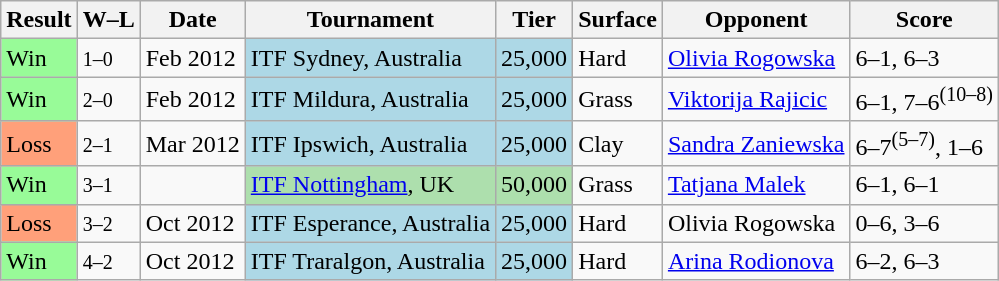<table class="sortable wikitable">
<tr>
<th>Result</th>
<th class="unsortable">W–L</th>
<th>Date</th>
<th>Tournament</th>
<th>Tier</th>
<th>Surface</th>
<th>Opponent</th>
<th class="unsortable">Score</th>
</tr>
<tr>
<td bgcolor="98FB98">Win</td>
<td><small>1–0</small></td>
<td>Feb 2012</td>
<td style="background:lightblue;">ITF Sydney, Australia</td>
<td style="background:lightblue;">25,000</td>
<td>Hard</td>
<td> <a href='#'>Olivia Rogowska</a></td>
<td>6–1, 6–3</td>
</tr>
<tr>
<td bgcolor="98FB98">Win</td>
<td><small>2–0</small></td>
<td>Feb 2012</td>
<td style="background:lightblue;">ITF Mildura, Australia</td>
<td style="background:lightblue;">25,000</td>
<td>Grass</td>
<td> <a href='#'>Viktorija Rajicic</a></td>
<td>6–1, 7–6<sup>(10–8)</sup></td>
</tr>
<tr>
<td bgcolor="#FFA07A">Loss</td>
<td><small>2–1</small></td>
<td>Mar 2012</td>
<td style="background:lightblue;">ITF Ipswich, Australia</td>
<td style="background:lightblue;">25,000</td>
<td>Clay</td>
<td> <a href='#'>Sandra Zaniewska</a></td>
<td>6–7<sup>(5–7)</sup>, 1–6</td>
</tr>
<tr>
<td bgcolor="98FB98">Win</td>
<td><small>3–1</small></td>
<td><a href='#'></a></td>
<td style="background:#addfad;"><a href='#'>ITF Nottingham</a>, UK</td>
<td style="background:#addfad;">50,000</td>
<td>Grass</td>
<td> <a href='#'>Tatjana Malek</a></td>
<td>6–1, 6–1</td>
</tr>
<tr>
<td bgcolor="#FFA07A">Loss</td>
<td><small>3–2</small></td>
<td>Oct 2012</td>
<td style="background:lightblue;">ITF Esperance, Australia</td>
<td style="background:lightblue;">25,000</td>
<td>Hard</td>
<td> Olivia Rogowska</td>
<td>0–6, 3–6</td>
</tr>
<tr>
<td bgcolor="98FB98">Win</td>
<td><small>4–2</small></td>
<td>Oct 2012</td>
<td style="background:lightblue;">ITF Traralgon, Australia</td>
<td style="background:lightblue;">25,000</td>
<td>Hard</td>
<td> <a href='#'>Arina Rodionova</a></td>
<td>6–2, 6–3</td>
</tr>
</table>
